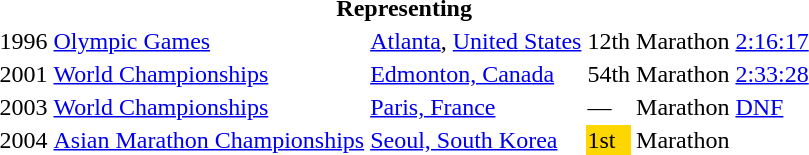<table>
<tr>
<th colspan="6">Representing </th>
</tr>
<tr>
<td>1996</td>
<td><a href='#'>Olympic Games</a></td>
<td><a href='#'>Atlanta</a>, <a href='#'>United States</a></td>
<td>12th</td>
<td>Marathon</td>
<td><a href='#'>2:16:17</a></td>
</tr>
<tr>
<td>2001</td>
<td><a href='#'>World Championships</a></td>
<td><a href='#'>Edmonton, Canada</a></td>
<td>54th</td>
<td>Marathon</td>
<td><a href='#'>2:33:28</a></td>
</tr>
<tr>
<td>2003</td>
<td><a href='#'>World Championships</a></td>
<td><a href='#'>Paris, France</a></td>
<td>—</td>
<td>Marathon</td>
<td><a href='#'>DNF</a></td>
</tr>
<tr>
<td>2004</td>
<td><a href='#'>Asian Marathon Championships</a></td>
<td><a href='#'>Seoul, South Korea</a></td>
<td bgcolor="gold">1st</td>
<td>Marathon</td>
<td></td>
</tr>
</table>
